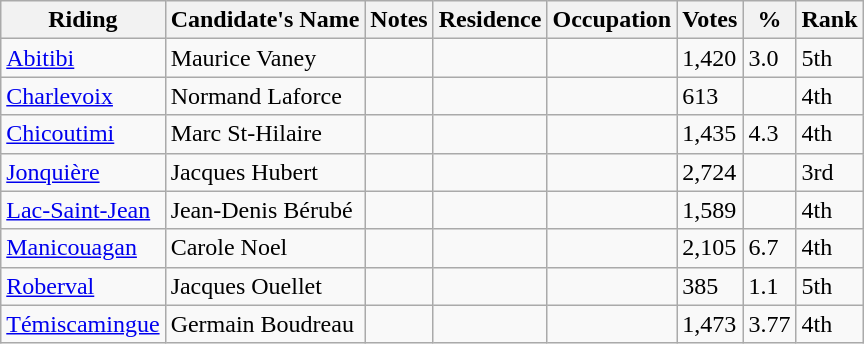<table class="wikitable sortable">
<tr>
<th>Riding<br></th>
<th>Candidate's Name</th>
<th>Notes</th>
<th>Residence</th>
<th>Occupation</th>
<th>Votes</th>
<th>%</th>
<th>Rank</th>
</tr>
<tr>
<td><a href='#'>Abitibi</a></td>
<td>Maurice Vaney</td>
<td></td>
<td></td>
<td></td>
<td>1,420</td>
<td>3.0</td>
<td>5th</td>
</tr>
<tr>
<td><a href='#'>Charlevoix</a></td>
<td>Normand Laforce</td>
<td></td>
<td></td>
<td></td>
<td>613</td>
<td></td>
<td>4th</td>
</tr>
<tr>
<td><a href='#'>Chicoutimi</a></td>
<td>Marc St-Hilaire</td>
<td></td>
<td></td>
<td></td>
<td>1,435</td>
<td>4.3</td>
<td>4th</td>
</tr>
<tr>
<td><a href='#'>Jonquière</a></td>
<td>Jacques Hubert</td>
<td></td>
<td></td>
<td></td>
<td>2,724</td>
<td></td>
<td>3rd</td>
</tr>
<tr>
<td><a href='#'>Lac-Saint-Jean</a></td>
<td>Jean-Denis Bérubé</td>
<td></td>
<td></td>
<td></td>
<td>1,589</td>
<td></td>
<td>4th</td>
</tr>
<tr>
<td><a href='#'>Manicouagan</a></td>
<td>Carole Noel</td>
<td></td>
<td></td>
<td></td>
<td>2,105</td>
<td>6.7</td>
<td>4th</td>
</tr>
<tr>
<td><a href='#'>Roberval</a></td>
<td>Jacques Ouellet</td>
<td></td>
<td></td>
<td></td>
<td>385</td>
<td>1.1</td>
<td>5th</td>
</tr>
<tr>
<td><a href='#'>Témiscamingue</a></td>
<td>Germain Boudreau</td>
<td></td>
<td></td>
<td></td>
<td>1,473</td>
<td>3.77</td>
<td>4th</td>
</tr>
</table>
